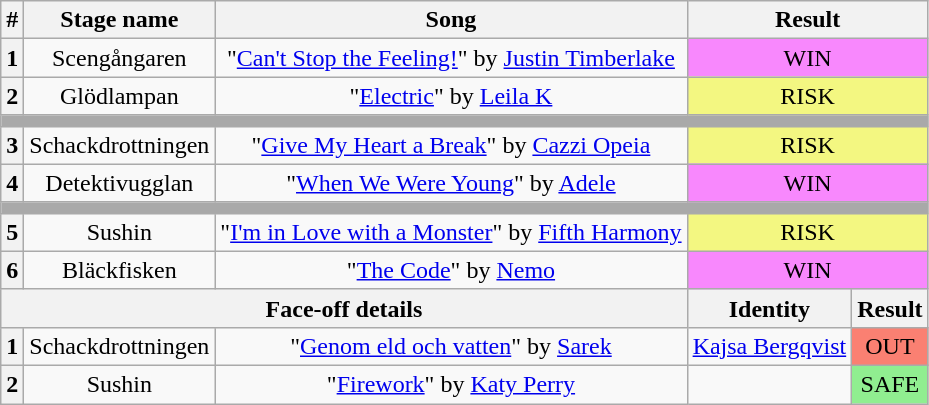<table class="wikitable plainrowheaders" style="text-align: center;">
<tr>
<th>#</th>
<th>Stage name</th>
<th>Song</th>
<th colspan=2>Result</th>
</tr>
<tr>
<th>1</th>
<td>Scengångaren</td>
<td>"<a href='#'>Can't Stop the Feeling!</a>" by <a href='#'>Justin Timberlake</a></td>
<td colspan=2 bgcolor="#F888FD">WIN</td>
</tr>
<tr>
<th>2</th>
<td>Glödlampan</td>
<td>"<a href='#'>Electric</a>" by <a href='#'>Leila K</a></td>
<td colspan=2 bgcolor="#F3F781">RISK</td>
</tr>
<tr>
<td colspan="5" style="background:darkgray"></td>
</tr>
<tr>
<th>3</th>
<td>Schackdrottningen</td>
<td>"<a href='#'>Give My Heart a Break</a>" by <a href='#'>Cazzi Opeia</a></td>
<td colspan=2 bgcolor="#F3F781">RISK</td>
</tr>
<tr>
<th>4</th>
<td>Detektivugglan</td>
<td>"<a href='#'>When We Were Young</a>" by <a href='#'>Adele</a></td>
<td colspan=2 bgcolor="#F888FD">WIN</td>
</tr>
<tr>
<td colspan="5" style="background:darkgray"></td>
</tr>
<tr>
<th>5</th>
<td>Sushin</td>
<td>"<a href='#'>I'm in Love with a Monster</a>" by <a href='#'>Fifth Harmony</a></td>
<td colspan=2 bgcolor="#F3F781">RISK</td>
</tr>
<tr>
<th>6</th>
<td>Bläckfisken</td>
<td>"<a href='#'>The Code</a>" by <a href='#'>Nemo</a></td>
<td colspan=2 bgcolor="#F888FD">WIN</td>
</tr>
<tr>
<th colspan="3">Face-off details</th>
<th>Identity</th>
<th>Result</th>
</tr>
<tr>
<th>1</th>
<td>Schackdrottningen</td>
<td>"<a href='#'>Genom eld och vatten</a>" by <a href='#'>Sarek</a></td>
<td><a href='#'>Kajsa Bergqvist</a></td>
<td bgcolor=salmon>OUT</td>
</tr>
<tr>
<th>2</th>
<td>Sushin</td>
<td>"<a href='#'>Firework</a>" by <a href='#'>Katy Perry</a></td>
<td></td>
<td bgcolor=lightgreen>SAFE</td>
</tr>
</table>
